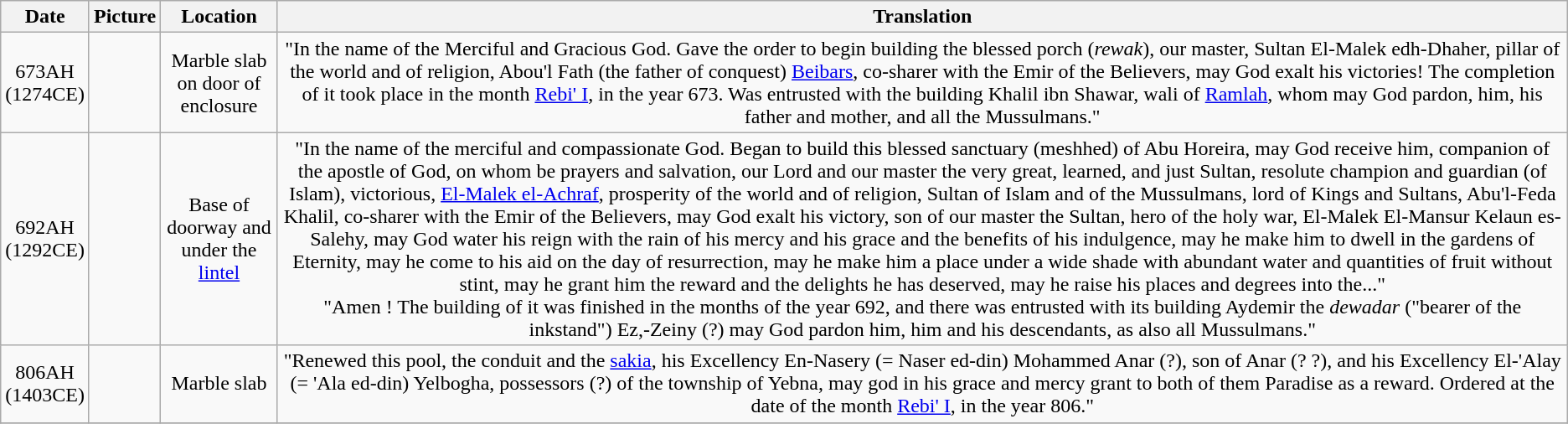<table class="wikitable" style="text-align:center">
<tr>
<th>Date</th>
<th>Picture</th>
<th>Location</th>
<th>Translation</th>
</tr>
<tr ->
<td>673AH<br>(1274CE)</td>
<td></td>
<td>Marble slab on door of enclosure</td>
<td>"In the name of the Merciful and Gracious God. Gave the order to begin building the blessed porch (<em>rewak</em>), our master, Sultan El-Malek edh-Dhaher, pillar of the world and of religion, Abou'l Fath (the father of conquest) <a href='#'>Beibars</a>, co-sharer with the Emir of the Believers, may God exalt his victories! The completion of it took place in the month <a href='#'>Rebi' I</a>, in the year 673. Was entrusted with the building Khalil ibn Shawar, wali of <a href='#'>Ramlah</a>, whom may God pardon, him, his father and mother, and all the Mussulmans."</td>
</tr>
<tr ->
<td>692AH<br>(1292CE)</td>
<td><br></td>
<td>Base of doorway and under the <a href='#'>lintel</a></td>
<td>"In the name of the merciful and compassionate God. Began to build this blessed sanctuary (meshhed) of Abu Horeira, may God receive him, companion of the apostle of God, on  whom be prayers and salvation, our Lord and our master the very great, learned, and just Sultan, resolute champion and guardian (of Islam), victorious, <a href='#'>El-Malek el-Achraf</a>, prosperity of the world and of religion, Sultan of Islam and of the Mussulmans, lord of Kings and Sultans, Abu'l-Feda Khalil, co-sharer with the Emir of the Believers, may God exalt his victory, son of our master the Sultan, hero of the holy war, El-Malek El-Mansur Kelaun es-Salehy, may God water his reign with the rain of his mercy and his grace and the benefits of his indulgence, may he make him to dwell in the gardens of Eternity, may he come to his aid on the day of resurrection, may he make him a place under a wide shade with abundant water and quantities of fruit without stint, may he grant him the reward and the delights he has deserved, may he raise his places and degrees into the..."<br>"Amen ! The building of it was finished in the months of the year 692, and there was entrusted with its building Aydemir the <em>dewadar</em> ("bearer of the inkstand") Ez,-Zeiny (?) may God pardon him, him and his descendants, as also all Mussulmans."</td>
</tr>
<tr ->
<td>806AH<br>(1403CE)</td>
<td></td>
<td>Marble slab</td>
<td>"Renewed this pool, the conduit and the <a href='#'>sakia</a>, his Excellency  En-Nasery (= Naser ed-din) Mohammed Anar (?), son of Anar (? ?), and his Excellency El-'Alay (= 'Ala ed-din) Yelbogha, possessors (?) of the township of Yebna, may god in his grace and mercy grant to both of them Paradise as a reward. Ordered at the date of the month <a href='#'>Rebi' I</a>, in the year 806."</td>
</tr>
<tr ->
</tr>
</table>
